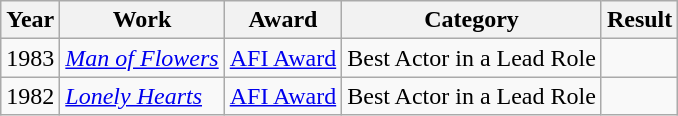<table class=wikitable>
<tr>
<th>Year</th>
<th>Work</th>
<th>Award</th>
<th>Category</th>
<th>Result</th>
</tr>
<tr>
<td>1983</td>
<td><em><a href='#'>Man of Flowers</a></em></td>
<td><a href='#'>AFI Award</a></td>
<td>Best Actor in a Lead Role</td>
<td></td>
</tr>
<tr>
<td>1982</td>
<td><em><a href='#'>Lonely Hearts</a></em></td>
<td><a href='#'>AFI Award</a></td>
<td>Best Actor in a Lead Role</td>
<td></td>
</tr>
</table>
